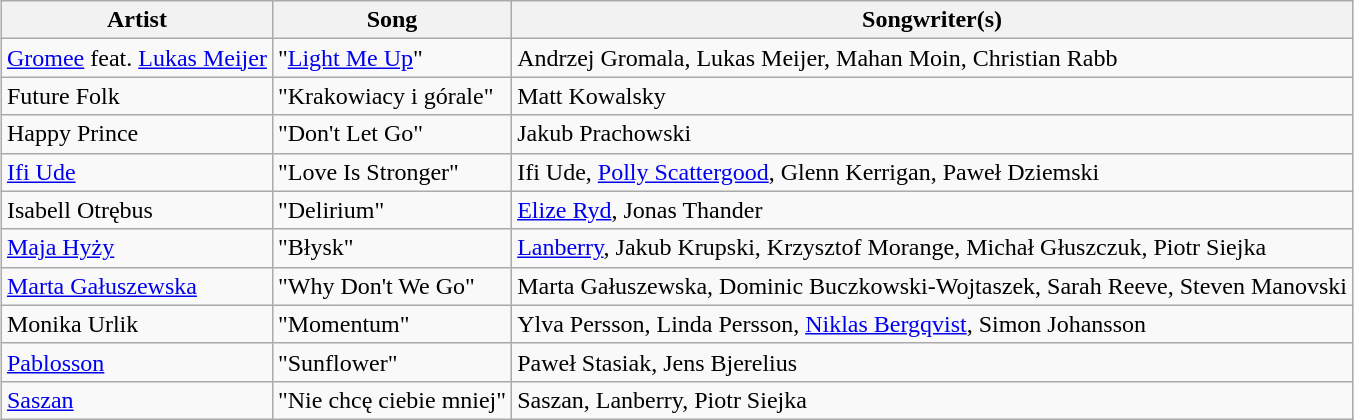<table class="sortable wikitable" style="margin: 1em auto 1em auto">
<tr>
<th>Artist</th>
<th>Song</th>
<th>Songwriter(s)</th>
</tr>
<tr>
<td><a href='#'>Gromee</a> feat. <a href='#'>Lukas Meijer</a></td>
<td>"<a href='#'>Light Me Up</a>"</td>
<td>Andrzej Gromala, Lukas Meijer, Mahan Moin, Christian Rabb</td>
</tr>
<tr>
<td>Future Folk</td>
<td>"Krakowiacy i górale"</td>
<td>Matt Kowalsky</td>
</tr>
<tr>
<td>Happy Prince</td>
<td>"Don't Let Go"</td>
<td>Jakub Prachowski</td>
</tr>
<tr>
<td><a href='#'>Ifi Ude</a></td>
<td>"Love Is Stronger"</td>
<td>Ifi Ude, <a href='#'>Polly Scattergood</a>, Glenn Kerrigan, Paweł Dziemski</td>
</tr>
<tr>
<td>Isabell Otrębus</td>
<td>"Delirium"</td>
<td><a href='#'>Elize Ryd</a>, Jonas Thander</td>
</tr>
<tr>
<td><a href='#'>Maja Hyży</a></td>
<td>"Błysk"</td>
<td><a href='#'>Lanberry</a>, Jakub Krupski, Krzysztof Morange, Michał Głuszczuk, Piotr Siejka</td>
</tr>
<tr>
<td><a href='#'>Marta Gałuszewska</a></td>
<td>"Why Don't We Go"</td>
<td>Marta Gałuszewska, Dominic Buczkowski-Wojtaszek, Sarah Reeve, Steven Manovski</td>
</tr>
<tr>
<td>Monika Urlik</td>
<td>"Momentum"</td>
<td>Ylva Persson, Linda Persson, <a href='#'>Niklas Bergqvist</a>, Simon Johansson</td>
</tr>
<tr>
<td><a href='#'>Pablosson</a></td>
<td>"Sunflower"</td>
<td>Paweł Stasiak, Jens Bjerelius</td>
</tr>
<tr>
<td><a href='#'>Saszan</a></td>
<td>"Nie chcę ciebie mniej"</td>
<td>Saszan, Lanberry, Piotr Siejka</td>
</tr>
</table>
